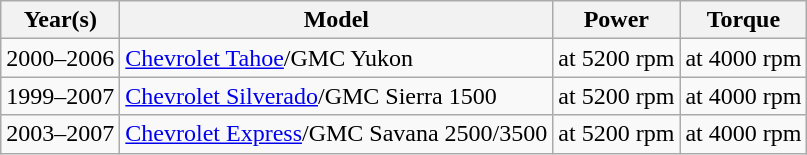<table class="wikitable">
<tr>
<th scope="col">Year(s)</th>
<th scope="col">Model</th>
<th scope="col">Power</th>
<th scope="col">Torque</th>
</tr>
<tr>
<td>2000–2006</td>
<td><a href='#'>Chevrolet Tahoe</a>/GMC Yukon</td>
<td> at 5200 rpm</td>
<td> at 4000 rpm</td>
</tr>
<tr>
<td>1999–2007</td>
<td><a href='#'>Chevrolet Silverado</a>/GMC Sierra 1500</td>
<td> at 5200 rpm</td>
<td> at 4000 rpm</td>
</tr>
<tr>
<td>2003–2007</td>
<td><a href='#'>Chevrolet Express</a>/GMC Savana 2500/3500</td>
<td> at 5200 rpm</td>
<td> at 4000 rpm</td>
</tr>
</table>
